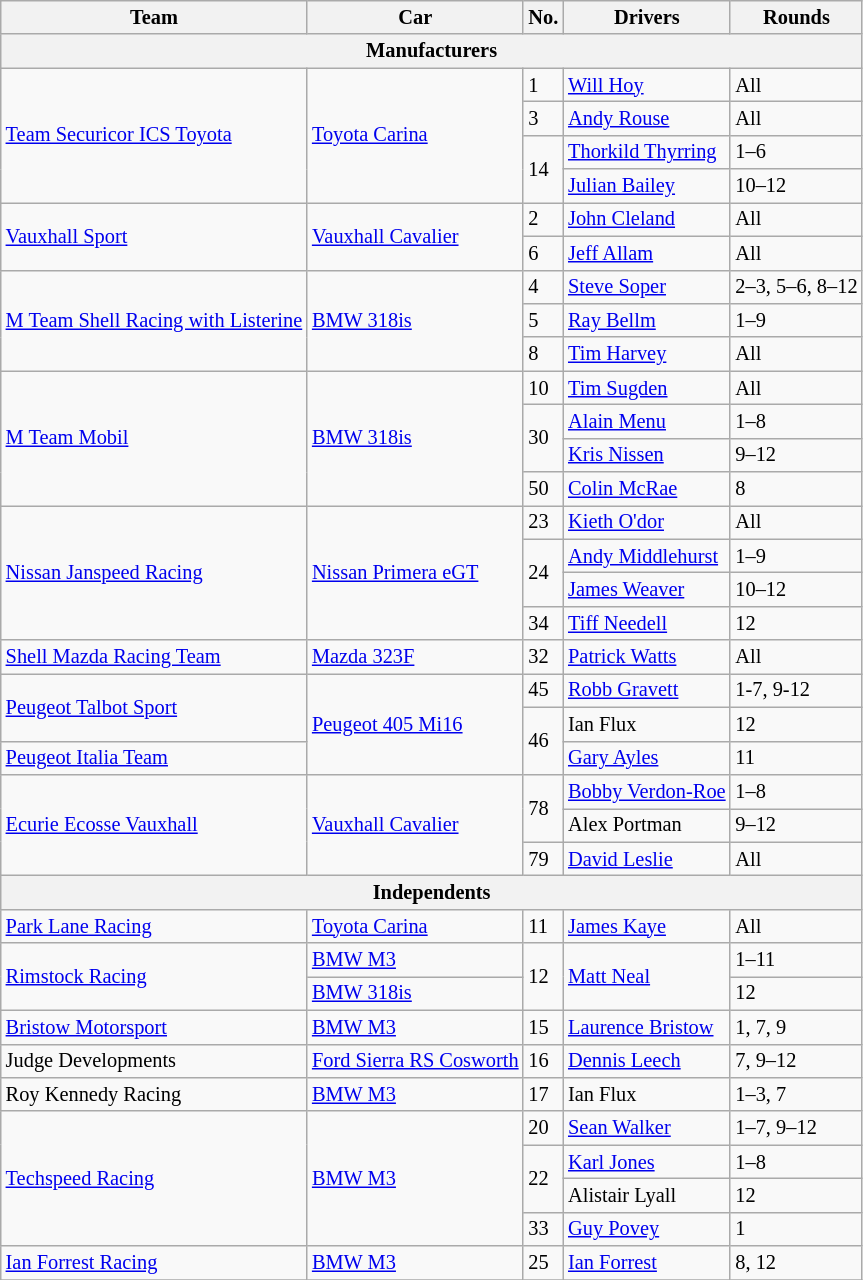<table class="wikitable sortable" style="font-size: 85%">
<tr>
<th>Team</th>
<th>Car</th>
<th>No.</th>
<th>Drivers</th>
<th>Rounds</th>
</tr>
<tr>
<th colspan=5>Manufacturers</th>
</tr>
<tr>
<td rowspan=4> <a href='#'>Team Securicor ICS Toyota</a></td>
<td rowspan=4><a href='#'>Toyota Carina</a></td>
<td>1</td>
<td> <a href='#'>Will Hoy</a></td>
<td>All</td>
</tr>
<tr>
<td>3</td>
<td> <a href='#'>Andy Rouse</a></td>
<td>All</td>
</tr>
<tr>
<td rowspan=2>14</td>
<td> <a href='#'>Thorkild Thyrring</a></td>
<td>1–6</td>
</tr>
<tr>
<td> <a href='#'>Julian Bailey</a></td>
<td>10–12</td>
</tr>
<tr>
<td rowspan=2> <a href='#'>Vauxhall Sport</a></td>
<td rowspan=2><a href='#'>Vauxhall Cavalier</a></td>
<td>2</td>
<td> <a href='#'>John Cleland</a></td>
<td>All</td>
</tr>
<tr>
<td>6</td>
<td> <a href='#'>Jeff Allam</a></td>
<td>All</td>
</tr>
<tr>
<td rowspan=3 nowrap> <a href='#'>M Team Shell Racing with Listerine</a></td>
<td rowspan=3><a href='#'>BMW 318is</a></td>
<td>4</td>
<td> <a href='#'>Steve Soper</a></td>
<td nowrap>2–3, 5–6, 8–12</td>
</tr>
<tr>
<td>5</td>
<td> <a href='#'>Ray Bellm</a></td>
<td>1–9</td>
</tr>
<tr>
<td>8</td>
<td> <a href='#'>Tim Harvey</a></td>
<td>All</td>
</tr>
<tr>
<td rowspan=4> <a href='#'>M Team Mobil</a></td>
<td rowspan=4><a href='#'>BMW 318is</a></td>
<td>10</td>
<td> <a href='#'>Tim Sugden</a></td>
<td>All</td>
</tr>
<tr>
<td rowspan=2>30</td>
<td> <a href='#'>Alain Menu</a></td>
<td>1–8</td>
</tr>
<tr>
<td> <a href='#'>Kris Nissen</a></td>
<td>9–12</td>
</tr>
<tr>
<td>50</td>
<td> <a href='#'>Colin McRae</a></td>
<td>8</td>
</tr>
<tr>
<td rowspan=4> <a href='#'>Nissan Janspeed Racing</a></td>
<td rowspan=4><a href='#'>Nissan Primera eGT</a></td>
<td>23</td>
<td> <a href='#'>Kieth O'dor</a></td>
<td>All</td>
</tr>
<tr>
<td rowspan=2>24</td>
<td> <a href='#'>Andy Middlehurst</a></td>
<td>1–9</td>
</tr>
<tr>
<td> <a href='#'>James Weaver</a></td>
<td>10–12</td>
</tr>
<tr>
<td>34</td>
<td> <a href='#'>Tiff Needell</a></td>
<td>12</td>
</tr>
<tr>
<td> <a href='#'>Shell Mazda Racing Team</a></td>
<td><a href='#'>Mazda 323F</a></td>
<td>32</td>
<td> <a href='#'>Patrick Watts</a></td>
<td>All</td>
</tr>
<tr>
<td rowspan="2"> <a href='#'>Peugeot Talbot Sport</a></td>
<td rowspan="3"><a href='#'>Peugeot 405 Mi16</a></td>
<td>45</td>
<td> <a href='#'>Robb Gravett</a></td>
<td>1-7, 9-12</td>
</tr>
<tr>
<td rowspan="2">46</td>
<td> Ian Flux</td>
<td>12</td>
</tr>
<tr>
<td> <a href='#'>Peugeot Italia Team</a></td>
<td> <a href='#'>Gary Ayles</a></td>
<td>11</td>
</tr>
<tr>
<td rowspan=3> <a href='#'>Ecurie Ecosse Vauxhall</a></td>
<td rowspan=3><a href='#'>Vauxhall Cavalier</a></td>
<td rowspan=2>78</td>
<td nowrap> <a href='#'>Bobby Verdon-Roe</a></td>
<td>1–8</td>
</tr>
<tr>
<td> Alex Portman</td>
<td>9–12</td>
</tr>
<tr>
<td>79</td>
<td> <a href='#'>David Leslie</a></td>
<td>All</td>
</tr>
<tr>
<th colspan=5>Independents</th>
</tr>
<tr>
<td> <a href='#'>Park Lane Racing</a></td>
<td><a href='#'>Toyota Carina</a></td>
<td>11</td>
<td> <a href='#'>James Kaye</a></td>
<td>All</td>
</tr>
<tr>
<td rowspan=2> <a href='#'>Rimstock Racing</a></td>
<td><a href='#'>BMW M3</a></td>
<td rowspan=2>12</td>
<td rowspan=2> <a href='#'>Matt Neal</a></td>
<td>1–11</td>
</tr>
<tr>
<td><a href='#'>BMW 318is</a></td>
<td>12</td>
</tr>
<tr>
<td> <a href='#'>Bristow Motorsport</a></td>
<td><a href='#'>BMW M3</a></td>
<td>15</td>
<td> <a href='#'>Laurence Bristow</a></td>
<td>1, 7, 9</td>
</tr>
<tr>
<td> Judge Developments</td>
<td nowrap><a href='#'>Ford Sierra RS Cosworth</a></td>
<td>16</td>
<td> <a href='#'>Dennis Leech</a></td>
<td>7, 9–12</td>
</tr>
<tr>
<td> Roy Kennedy Racing</td>
<td><a href='#'>BMW M3</a></td>
<td>17</td>
<td> Ian Flux</td>
<td>1–3, 7</td>
</tr>
<tr>
<td rowspan="4"> <a href='#'>Techspeed Racing</a></td>
<td rowspan="4"><a href='#'>BMW M3</a></td>
<td>20</td>
<td> <a href='#'>Sean Walker</a></td>
<td>1–7, 9–12</td>
</tr>
<tr>
<td rowspan="2">22</td>
<td> <a href='#'>Karl Jones</a></td>
<td>1–8</td>
</tr>
<tr>
<td> Alistair Lyall</td>
<td>12</td>
</tr>
<tr>
<td>33</td>
<td> <a href='#'>Guy Povey</a></td>
<td>1</td>
</tr>
<tr>
<td> <a href='#'>Ian Forrest Racing</a></td>
<td><a href='#'>BMW M3</a></td>
<td>25</td>
<td> <a href='#'>Ian Forrest</a></td>
<td>8, 12</td>
</tr>
<tr>
</tr>
</table>
